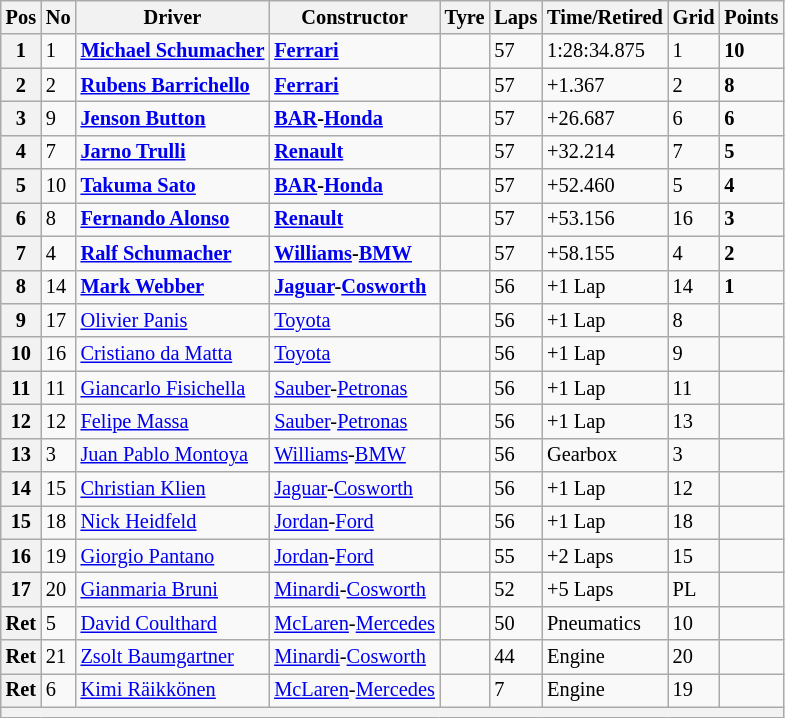<table class="wikitable" style="font-size: 85%;">
<tr>
<th>Pos</th>
<th>No</th>
<th>Driver</th>
<th>Constructor</th>
<th>Tyre</th>
<th>Laps</th>
<th>Time/Retired</th>
<th>Grid</th>
<th>Points</th>
</tr>
<tr>
<th>1</th>
<td>1</td>
<td> <strong><a href='#'>Michael Schumacher</a></strong></td>
<td><strong><a href='#'>Ferrari</a></strong></td>
<td></td>
<td>57</td>
<td>1:28:34.875</td>
<td>1</td>
<td><strong>10</strong></td>
</tr>
<tr>
<th>2</th>
<td>2</td>
<td> <strong><a href='#'>Rubens Barrichello</a></strong></td>
<td><strong><a href='#'>Ferrari</a></strong></td>
<td></td>
<td>57</td>
<td>+1.367</td>
<td>2</td>
<td><strong>8</strong></td>
</tr>
<tr>
<th>3</th>
<td>9</td>
<td> <strong><a href='#'>Jenson Button</a></strong></td>
<td><strong><a href='#'>BAR</a>-<a href='#'>Honda</a></strong></td>
<td></td>
<td>57</td>
<td>+26.687</td>
<td>6</td>
<td><strong>6</strong></td>
</tr>
<tr>
<th>4</th>
<td>7</td>
<td> <strong><a href='#'>Jarno Trulli</a></strong></td>
<td><strong><a href='#'>Renault</a></strong></td>
<td></td>
<td>57</td>
<td>+32.214</td>
<td>7</td>
<td><strong>5</strong></td>
</tr>
<tr>
<th>5</th>
<td>10</td>
<td> <strong><a href='#'>Takuma Sato</a></strong></td>
<td><strong><a href='#'>BAR</a>-<a href='#'>Honda</a></strong></td>
<td></td>
<td>57</td>
<td>+52.460</td>
<td>5</td>
<td><strong>4</strong></td>
</tr>
<tr>
<th>6</th>
<td>8</td>
<td> <strong><a href='#'>Fernando Alonso</a></strong></td>
<td><strong><a href='#'>Renault</a></strong></td>
<td></td>
<td>57</td>
<td>+53.156</td>
<td>16</td>
<td><strong>3</strong></td>
</tr>
<tr>
<th>7</th>
<td>4</td>
<td> <strong><a href='#'>Ralf Schumacher</a></strong></td>
<td><strong><a href='#'>Williams</a>-<a href='#'>BMW</a></strong></td>
<td></td>
<td>57</td>
<td>+58.155</td>
<td>4</td>
<td><strong>2</strong></td>
</tr>
<tr>
<th>8</th>
<td>14</td>
<td> <strong><a href='#'>Mark Webber</a></strong></td>
<td><strong><a href='#'>Jaguar</a>-<a href='#'>Cosworth</a></strong></td>
<td></td>
<td>56</td>
<td>+1 Lap</td>
<td>14</td>
<td><strong>1</strong></td>
</tr>
<tr>
<th>9</th>
<td>17</td>
<td> <a href='#'>Olivier Panis</a></td>
<td><a href='#'>Toyota</a></td>
<td></td>
<td>56</td>
<td>+1 Lap</td>
<td>8</td>
<td> </td>
</tr>
<tr>
<th>10</th>
<td>16</td>
<td> <a href='#'>Cristiano da Matta</a></td>
<td><a href='#'>Toyota</a></td>
<td></td>
<td>56</td>
<td>+1 Lap</td>
<td>9</td>
<td> </td>
</tr>
<tr>
<th>11</th>
<td>11</td>
<td> <a href='#'>Giancarlo Fisichella</a></td>
<td><a href='#'>Sauber</a>-<a href='#'>Petronas</a></td>
<td></td>
<td>56</td>
<td>+1 Lap</td>
<td>11</td>
<td> </td>
</tr>
<tr>
<th>12</th>
<td>12</td>
<td> <a href='#'>Felipe Massa</a></td>
<td><a href='#'>Sauber</a>-<a href='#'>Petronas</a></td>
<td></td>
<td>56</td>
<td>+1 Lap</td>
<td>13</td>
<td> </td>
</tr>
<tr>
<th>13</th>
<td>3</td>
<td> <a href='#'>Juan Pablo Montoya</a></td>
<td><a href='#'>Williams</a>-<a href='#'>BMW</a></td>
<td></td>
<td>56</td>
<td>Gearbox</td>
<td>3</td>
<td> </td>
</tr>
<tr>
<th>14</th>
<td>15</td>
<td> <a href='#'>Christian Klien</a></td>
<td><a href='#'>Jaguar</a>-<a href='#'>Cosworth</a></td>
<td></td>
<td>56</td>
<td>+1 Lap</td>
<td>12</td>
<td> </td>
</tr>
<tr>
<th>15</th>
<td>18</td>
<td> <a href='#'>Nick Heidfeld</a></td>
<td><a href='#'>Jordan</a>-<a href='#'>Ford</a></td>
<td></td>
<td>56</td>
<td>+1 Lap</td>
<td>18</td>
<td> </td>
</tr>
<tr>
<th>16</th>
<td>19</td>
<td> <a href='#'>Giorgio Pantano</a></td>
<td><a href='#'>Jordan</a>-<a href='#'>Ford</a></td>
<td></td>
<td>55</td>
<td>+2 Laps</td>
<td>15</td>
<td> </td>
</tr>
<tr>
<th>17</th>
<td>20</td>
<td> <a href='#'>Gianmaria Bruni</a></td>
<td><a href='#'>Minardi</a>-<a href='#'>Cosworth</a></td>
<td></td>
<td>52</td>
<td>+5 Laps</td>
<td>PL</td>
<td> </td>
</tr>
<tr>
<th>Ret</th>
<td>5</td>
<td> <a href='#'>David Coulthard</a></td>
<td><a href='#'>McLaren</a>-<a href='#'>Mercedes</a></td>
<td></td>
<td>50</td>
<td>Pneumatics</td>
<td>10</td>
<td> </td>
</tr>
<tr>
<th>Ret</th>
<td>21</td>
<td> <a href='#'>Zsolt Baumgartner</a></td>
<td><a href='#'>Minardi</a>-<a href='#'>Cosworth</a></td>
<td></td>
<td>44</td>
<td>Engine</td>
<td>20</td>
<td> </td>
</tr>
<tr>
<th>Ret</th>
<td>6</td>
<td> <a href='#'>Kimi Räikkönen</a></td>
<td><a href='#'>McLaren</a>-<a href='#'>Mercedes</a></td>
<td></td>
<td>7</td>
<td>Engine</td>
<td>19</td>
<td> </td>
</tr>
<tr>
<th colspan="9"></th>
</tr>
</table>
